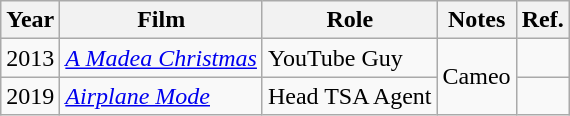<table class="wikitable">
<tr>
<th>Year</th>
<th>Film</th>
<th>Role</th>
<th>Notes</th>
<th>Ref.</th>
</tr>
<tr>
<td>2013</td>
<td><em><a href='#'>A Madea Christmas</a></em></td>
<td>YouTube Guy</td>
<td rowspan="2">Cameo</td>
<td></td>
</tr>
<tr>
<td>2019</td>
<td><em><a href='#'>Airplane Mode</a></em></td>
<td>Head TSA Agent</td>
<td></td>
</tr>
</table>
